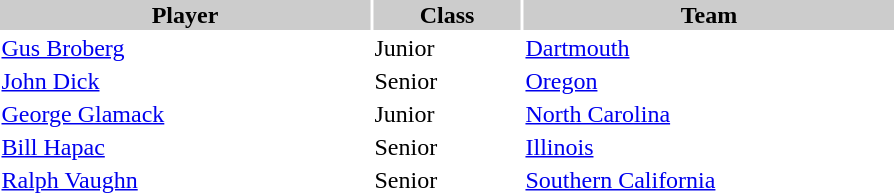<table style="width:600px" "border:'1' 'solid' 'gray'">
<tr>
<th style="background:#CCCCCC;width:40%">Player</th>
<th style="background:#CCCCCC;width:16%">Class</th>
<th style="background:#CCCCCC;width:40%">Team</th>
</tr>
<tr>
<td><a href='#'>Gus Broberg</a></td>
<td>Junior</td>
<td><a href='#'>Dartmouth</a></td>
</tr>
<tr>
<td><a href='#'>John Dick</a></td>
<td>Senior</td>
<td><a href='#'>Oregon</a></td>
</tr>
<tr>
<td><a href='#'>George Glamack</a></td>
<td>Junior</td>
<td><a href='#'>North Carolina</a></td>
</tr>
<tr>
<td><a href='#'>Bill Hapac</a></td>
<td>Senior</td>
<td><a href='#'>Illinois</a></td>
</tr>
<tr>
<td><a href='#'>Ralph Vaughn</a></td>
<td>Senior</td>
<td><a href='#'>Southern California</a></td>
</tr>
</table>
